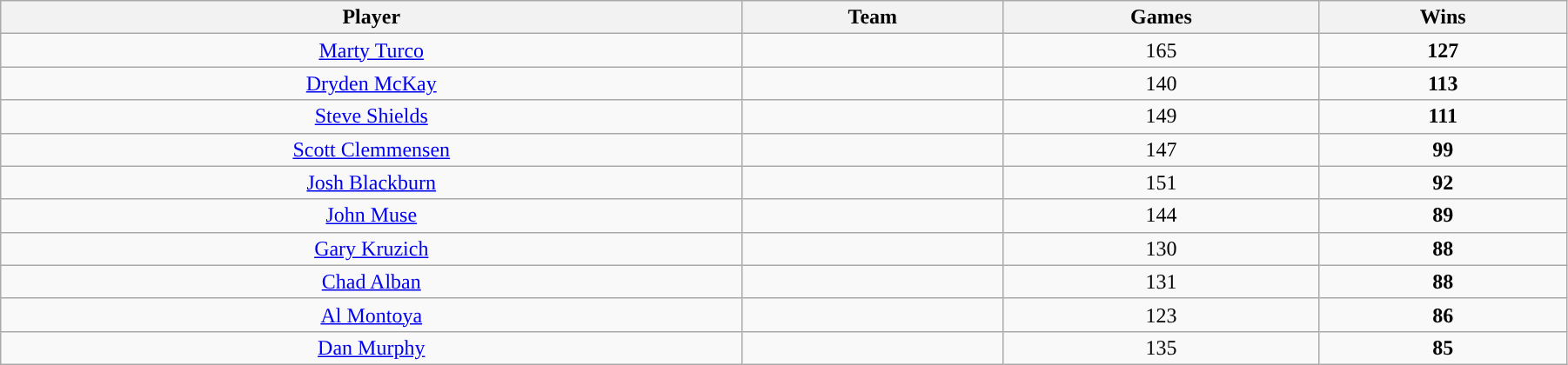<table class="sortable wikitable" width =95%>
<tr>
<th>Player</th>
<th>Team</th>
<th>Games</th>
<th>Wins</th>
</tr>
<tr align=center>
<td><a href='#'>Marty Turco</a></td>
<td><strong><a href='#'></a></strong></td>
<td>165</td>
<td><strong>127</strong></td>
</tr>
<tr align=center>
<td><a href='#'>Dryden McKay</a></td>
<td><strong><a href='#'></a></strong></td>
<td>140</td>
<td><strong>113</strong></td>
</tr>
<tr align=center>
<td><a href='#'>Steve Shields</a></td>
<td><strong><a href='#'></a></strong></td>
<td>149</td>
<td><strong>111</strong></td>
</tr>
<tr align=center>
<td><a href='#'>Scott Clemmensen</a></td>
<td><strong><a href='#'></a></strong></td>
<td>147</td>
<td><strong>99</strong></td>
</tr>
<tr align=center>
<td><a href='#'>Josh Blackburn</a></td>
<td><strong><a href='#'></a></strong></td>
<td>151</td>
<td><strong>92</strong></td>
</tr>
<tr align=center>
<td><a href='#'>John Muse</a></td>
<td><strong><a href='#'></a></strong></td>
<td>144</td>
<td><strong>89</strong></td>
</tr>
<tr align=center>
<td><a href='#'>Gary Kruzich</a></td>
<td><strong><a href='#'></a></strong></td>
<td>130</td>
<td><strong>88</strong></td>
</tr>
<tr align=center>
<td><a href='#'>Chad Alban</a></td>
<td><strong><a href='#'></a></strong></td>
<td>131</td>
<td><strong>88</strong></td>
</tr>
<tr align=center>
<td><a href='#'>Al Montoya</a></td>
<td><strong><a href='#'></a></strong></td>
<td>123</td>
<td><strong>86</strong></td>
</tr>
<tr align=center>
<td><a href='#'>Dan Murphy</a></td>
<td><strong><a href='#'></a></strong></td>
<td>135</td>
<td><strong>85</strong></td>
</tr>
</table>
